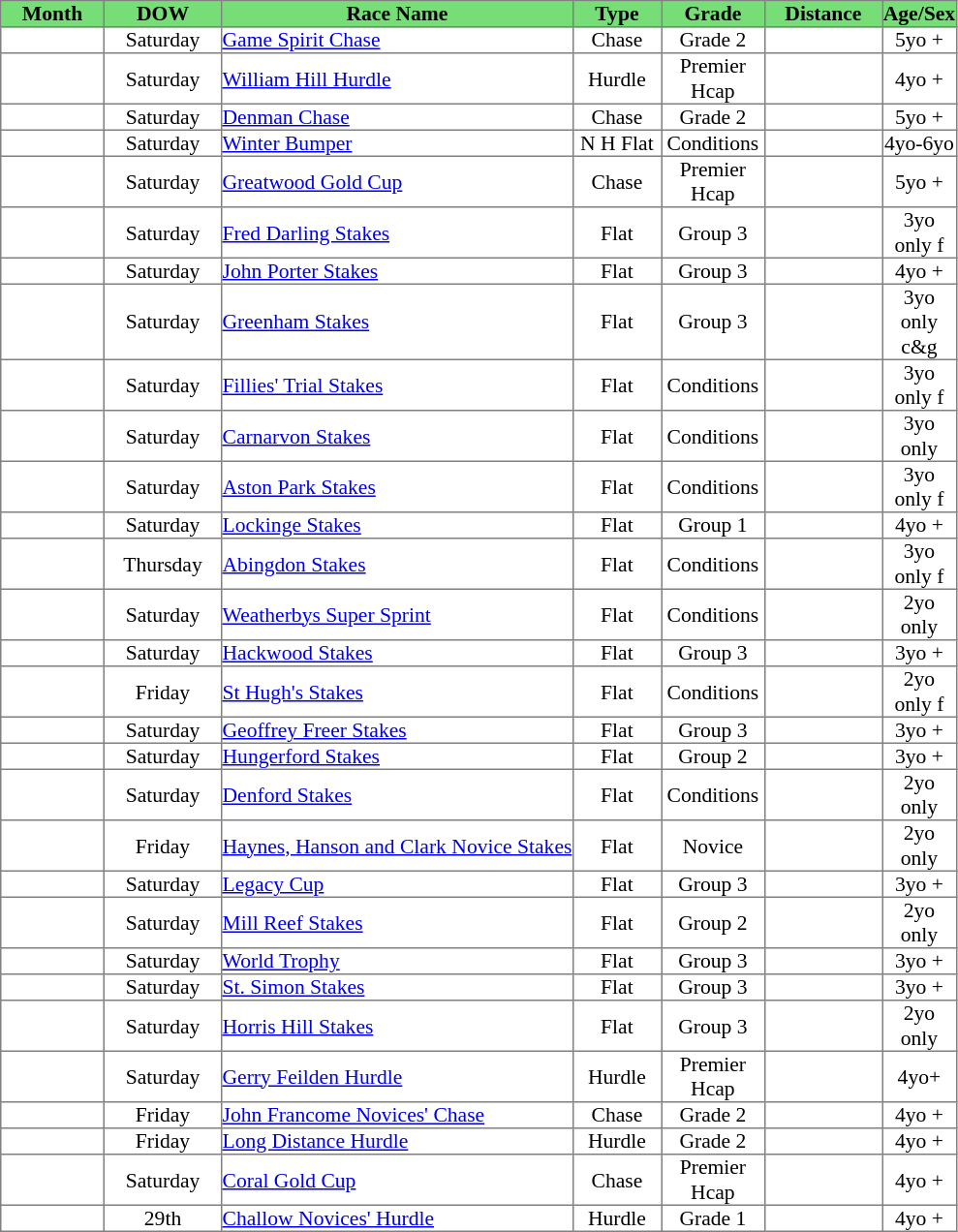<table class = "sortable" | border="1" cellpadding="0" style="border-collapse: collapse; font-size:90%">
<tr bgcolor="#77dd77" align="center">
<th style="width:70px">Month</th>
<th style="width:80px">DOW</th>
<th>Race Name</th>
<th style="width:60px">Type</th>
<th style="width:70px"><strong>Grade</strong></th>
<th style="width:80px">Distance</th>
<th style="width:50px">Age/Sex</th>
</tr>
<tr>
<td style="text-align:center"></td>
<td style="text-align:center">Saturday</td>
<td><a href='#'>Game Spirit Chase</a></td>
<td style="text-align:center">Chase</td>
<td style="text-align:center">Grade 2</td>
<td style="text-align:center"></td>
<td style="text-align:center">5yo +</td>
</tr>
<tr>
<td style="text-align:center"></td>
<td style="text-align:center">Saturday</td>
<td><a href='#'>William Hill Hurdle</a></td>
<td style="text-align:center">Hurdle</td>
<td style="text-align:center">Premier Hcap</td>
<td style="text-align:center"></td>
<td style="text-align:center">4yo +</td>
</tr>
<tr>
<td style="text-align:center"></td>
<td style="text-align:center">Saturday</td>
<td><a href='#'>Denman Chase</a></td>
<td style="text-align:center">Chase</td>
<td style="text-align:center">Grade 2</td>
<td style="text-align:center"></td>
<td style="text-align:center">5yo +</td>
</tr>
<tr>
<td style="text-align:center"></td>
<td style="text-align:center">Saturday</td>
<td><a href='#'>Winter Bumper</a></td>
<td style="text-align:center">N H Flat</td>
<td style="text-align:center">Conditions</td>
<td style="text-align:center"></td>
<td style="text-align:center">4yo-6yo</td>
</tr>
<tr>
<td style="text-align:center"></td>
<td style="text-align:center">Saturday</td>
<td><a href='#'>Greatwood Gold Cup</a></td>
<td style="text-align:center">Chase</td>
<td style="text-align:center">Premier Hcap</td>
<td style="text-align:center"></td>
<td style="text-align:center">5yo +</td>
</tr>
<tr>
<td style="text-align:center"></td>
<td style="text-align:center">Saturday</td>
<td><a href='#'>Fred Darling Stakes</a></td>
<td style="text-align:center">Flat</td>
<td style="text-align:center">Group 3</td>
<td style="text-align:center"></td>
<td style="text-align:center">3yo only f</td>
</tr>
<tr>
<td style="text-align:center"></td>
<td style="text-align:center">Saturday</td>
<td><a href='#'>John Porter Stakes</a></td>
<td style="text-align:center">Flat</td>
<td style="text-align:center">Group 3</td>
<td style="text-align:center"></td>
<td style="text-align:center">4yo +</td>
</tr>
<tr>
<td style="text-align:center"></td>
<td style="text-align:center">Saturday</td>
<td><a href='#'>Greenham Stakes</a></td>
<td style="text-align:center">Flat</td>
<td style="text-align:center">Group 3</td>
<td style="text-align:center"></td>
<td style="text-align:center">3yo only c&g</td>
</tr>
<tr>
<td style="text-align:center"></td>
<td style="text-align:center">Saturday</td>
<td><a href='#'>Fillies' Trial Stakes</a></td>
<td style="text-align:center">Flat</td>
<td style="text-align:center">Conditions</td>
<td style="text-align:center"></td>
<td style="text-align:center">3yo only f</td>
</tr>
<tr>
<td style="text-align:center"></td>
<td style="text-align:center">Saturday</td>
<td><a href='#'>Carnarvon Stakes</a></td>
<td style="text-align:center">Flat</td>
<td style="text-align:center">Conditions</td>
<td style="text-align:center"></td>
<td style="text-align:center">3yo only</td>
</tr>
<tr>
<td style="text-align:center"></td>
<td style="text-align:center">Saturday</td>
<td><a href='#'>Aston Park Stakes</a></td>
<td style="text-align:center">Flat</td>
<td style="text-align:center">Conditions</td>
<td style="text-align:center"></td>
<td style="text-align:center">3yo only f</td>
</tr>
<tr>
<td style="text-align:center"></td>
<td style="text-align:center">Saturday</td>
<td><a href='#'>Lockinge Stakes</a></td>
<td style="text-align:center">Flat</td>
<td style="text-align:center">Group 1</td>
<td style="text-align:center"></td>
<td style="text-align:center">4yo +</td>
</tr>
<tr>
<td style="text-align:center"></td>
<td style="text-align:center">Thursday</td>
<td><a href='#'>Abingdon Stakes</a></td>
<td style="text-align:center">Flat</td>
<td style="text-align:center">Conditions</td>
<td style="text-align:center"></td>
<td style="text-align:center">3yo only f</td>
</tr>
<tr>
<td style="text-align:center"></td>
<td style="text-align:center">Saturday</td>
<td><a href='#'>Weatherbys Super Sprint</a></td>
<td style="text-align:center">Flat</td>
<td style="text-align:center">Conditions</td>
<td style="text-align:center"></td>
<td style="text-align:center">2yo only</td>
</tr>
<tr>
<td style="text-align:center"></td>
<td style="text-align:center">Saturday</td>
<td><a href='#'>Hackwood Stakes</a></td>
<td style="text-align:center">Flat</td>
<td style="text-align:center">Group 3</td>
<td style="text-align:center"></td>
<td style="text-align:center">3yo +</td>
</tr>
<tr>
<td style="text-align:center"></td>
<td style="text-align:center">Friday</td>
<td><a href='#'>St Hugh's Stakes</a></td>
<td style="text-align:center">Flat</td>
<td style="text-align:center">Conditions</td>
<td style="text-align:center"></td>
<td style="text-align:center">2yo only f</td>
</tr>
<tr>
<td style="text-align:center"></td>
<td style="text-align:center">Saturday</td>
<td><a href='#'>Geoffrey Freer Stakes</a></td>
<td style="text-align:center">Flat</td>
<td style="text-align:center">Group 3</td>
<td style="text-align:center"></td>
<td style="text-align:center">3yo +</td>
</tr>
<tr>
<td style="text-align:center"></td>
<td style="text-align:center">Saturday</td>
<td><a href='#'>Hungerford Stakes</a></td>
<td style="text-align:center">Flat</td>
<td style="text-align:center">Group 2</td>
<td style="text-align:center"></td>
<td style="text-align:center">3yo +</td>
</tr>
<tr>
<td style="text-align:center"></td>
<td style="text-align:center">Saturday</td>
<td><a href='#'>Denford Stakes</a></td>
<td style="text-align:center">Flat</td>
<td style="text-align:center">Conditions</td>
<td style="text-align:center"></td>
<td style="text-align:center">2yo only</td>
</tr>
<tr>
<td style="text-align:center"></td>
<td style="text-align:center">Friday</td>
<td><a href='#'>Haynes, Hanson and Clark Novice Stakes</a></td>
<td style="text-align:center">Flat</td>
<td style="text-align:center">Novice</td>
<td style="text-align:center"></td>
<td style="text-align:center">2yo only</td>
</tr>
<tr>
<td style="text-align:center"></td>
<td style="text-align:center">Saturday</td>
<td><a href='#'>Legacy Cup</a></td>
<td style="text-align:center">Flat</td>
<td style="text-align:center">Group 3</td>
<td style="text-align:center"></td>
<td style="text-align:center">3yo +</td>
</tr>
<tr>
<td style="text-align:center"></td>
<td style="text-align:center">Saturday</td>
<td><a href='#'>Mill Reef Stakes</a></td>
<td style="text-align:center">Flat</td>
<td style="text-align:center">Group 2</td>
<td style="text-align:center"></td>
<td style="text-align:center">2yo only</td>
</tr>
<tr>
<td style="text-align:center"></td>
<td style="text-align:center">Saturday</td>
<td><a href='#'>World Trophy</a></td>
<td style="text-align:center">Flat</td>
<td style="text-align:center">Group 3</td>
<td style="text-align:center"></td>
<td style="text-align:center">3yo +</td>
</tr>
<tr>
<td style="text-align:center"></td>
<td style="text-align:center">Saturday</td>
<td><a href='#'>St. Simon Stakes</a></td>
<td style="text-align:center">Flat</td>
<td style="text-align:center">Group 3</td>
<td style="text-align:center"></td>
<td style="text-align:center">3yo +</td>
</tr>
<tr>
<td style="text-align:center"></td>
<td style="text-align:center">Saturday</td>
<td><a href='#'>Horris Hill Stakes</a></td>
<td style="text-align:center">Flat</td>
<td style="text-align:center">Group 3</td>
<td style="text-align:center"></td>
<td style="text-align:center">2yo only</td>
</tr>
<tr>
<td style="text-align:center"></td>
<td style="text-align:center">Saturday</td>
<td><a href='#'>Gerry Feilden Hurdle</a></td>
<td style="text-align:center">Hurdle</td>
<td style="text-align:center">Premier Hcap</td>
<td style="text-align:center"></td>
<td style="text-align:center">4yo+</td>
</tr>
<tr>
<td style="text-align:center"></td>
<td style="text-align:center">Friday</td>
<td><a href='#'>John Francome Novices' Chase</a></td>
<td style="text-align:center">Chase</td>
<td style="text-align:center">Grade 2</td>
<td style="text-align:center"></td>
<td style="text-align:center">4yo +</td>
</tr>
<tr>
<td style="text-align:center"></td>
<td style="text-align:center">Friday</td>
<td><a href='#'>Long Distance Hurdle</a></td>
<td style="text-align:center">Hurdle</td>
<td style="text-align:center">Grade 2</td>
<td style="text-align:center"></td>
<td style="text-align:center">4yo +</td>
</tr>
<tr>
<td style="text-align:center"></td>
<td style="text-align:center">Saturday</td>
<td><a href='#'>Coral Gold Cup</a></td>
<td style="text-align:center">Chase</td>
<td style="text-align:center">Premier Hcap</td>
<td style="text-align:center"></td>
<td style="text-align:center">4yo +</td>
</tr>
<tr>
<td style="text-align:center"></td>
<td style="text-align:center">29th</td>
<td><a href='#'>Challow Novices' Hurdle</a></td>
<td style="text-align:center">Hurdle</td>
<td style="text-align:center">Grade 1</td>
<td style="text-align:center"></td>
<td style="text-align:center">4yo +</td>
</tr>
</table>
